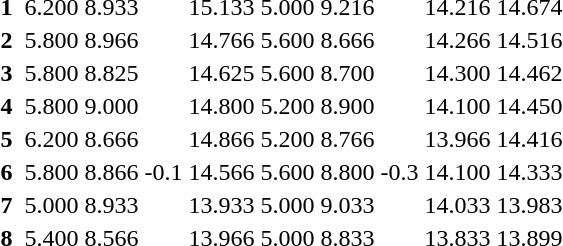<table>
<tr>
<th scope=row style="text-align:center">1</th>
<td align=left></td>
<td>6.200</td>
<td>8.933</td>
<td></td>
<td>15.133</td>
<td>5.000</td>
<td>9.216</td>
<td></td>
<td>14.216</td>
<td>14.674</td>
</tr>
<tr>
<th scope=row style="text-align:center">2</th>
<td align=left></td>
<td>5.800</td>
<td>8.966</td>
<td></td>
<td>14.766</td>
<td>5.600</td>
<td>8.666</td>
<td></td>
<td>14.266</td>
<td>14.516</td>
</tr>
<tr>
<th scope=row style="text-align:center">3</th>
<td align=left></td>
<td>5.800</td>
<td>8.825</td>
<td></td>
<td>14.625</td>
<td>5.600</td>
<td>8.700</td>
<td></td>
<td>14.300</td>
<td>14.462</td>
</tr>
<tr>
<th scope=row style="text-align:center">4</th>
<td align=left></td>
<td>5.800</td>
<td>9.000</td>
<td></td>
<td>14.800</td>
<td>5.200</td>
<td>8.900</td>
<td></td>
<td>14.100</td>
<td>14.450</td>
</tr>
<tr>
<th scope=row style="text-align:center">5</th>
<td align=left></td>
<td>6.200</td>
<td>8.666</td>
<td></td>
<td>14.866</td>
<td>5.200</td>
<td>8.766</td>
<td></td>
<td>13.966</td>
<td>14.416</td>
</tr>
<tr>
<th scope=row style="text-align:center">6</th>
<td align=left></td>
<td>5.800</td>
<td>8.866</td>
<td>-0.1</td>
<td>14.566</td>
<td>5.600</td>
<td>8.800</td>
<td>-0.3</td>
<td>14.100</td>
<td>14.333</td>
</tr>
<tr>
<th scope=row style="text-align:center">7</th>
<td align=left></td>
<td>5.000</td>
<td>8.933</td>
<td></td>
<td>13.933</td>
<td>5.000</td>
<td>9.033</td>
<td></td>
<td>14.033</td>
<td>13.983</td>
</tr>
<tr>
<th scope=row style="text-align:center">8</th>
<td align=left></td>
<td>5.400</td>
<td>8.566</td>
<td></td>
<td>13.966</td>
<td>5.000</td>
<td>8.833</td>
<td></td>
<td>13.833</td>
<td>13.899</td>
</tr>
<tr>
</tr>
</table>
